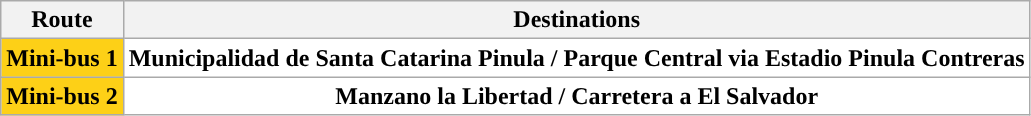<table class="wikitable">
<tr>
<th>Route</th>
<th>Destinations</th>
</tr>
<tr>
<th style="background-color:#FDD017;">Mini-bus  1</th>
<th style="background-color:white;">Municipalidad de Santa Catarina Pinula / Parque Central via Estadio Pinula Contreras</th>
</tr>
<tr>
<th style="background-color:#FDD017;">Mini-bus  2</th>
<th style="background-color:white;">Manzano la Libertad  / Carretera a El Salvador</th>
</tr>
</table>
